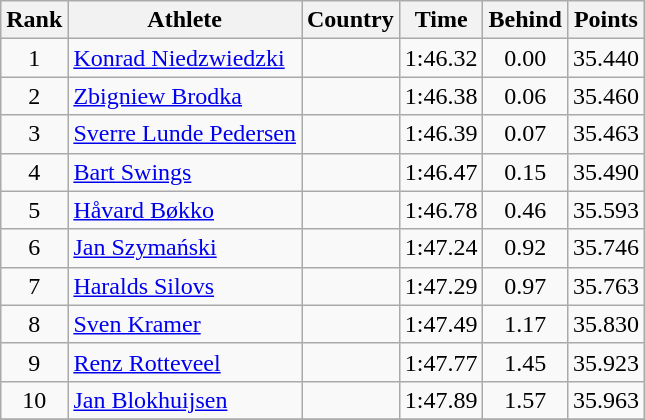<table class="wikitable" style="text-align:center">
<tr>
<th>Rank</th>
<th>Athlete</th>
<th>Country</th>
<th>Time</th>
<th>Behind</th>
<th>Points</th>
</tr>
<tr>
<td>1</td>
<td align="left"><a href='#'>Konrad  Niedzwiedzki</a></td>
<td align="left"></td>
<td align="left">1:46.32</td>
<td>0.00</td>
<td align="left">35.440</td>
</tr>
<tr>
<td>2</td>
<td align="left"><a href='#'>Zbigniew  Brodka</a></td>
<td align="left"></td>
<td align="left">1:46.38</td>
<td>0.06</td>
<td align="left">35.460</td>
</tr>
<tr>
<td>3</td>
<td align="left"><a href='#'>Sverre  Lunde Pedersen</a></td>
<td align="left"></td>
<td align="left">1:46.39</td>
<td>0.07</td>
<td align="left">35.463</td>
</tr>
<tr>
<td>4</td>
<td align="left"><a href='#'>Bart  Swings</a></td>
<td align="left"></td>
<td align="left">1:46.47</td>
<td>0.15</td>
<td align="left">35.490</td>
</tr>
<tr>
<td>5</td>
<td align="left"><a href='#'>Håvard  Bøkko</a></td>
<td align="left"></td>
<td align="left">1:46.78</td>
<td>0.46</td>
<td align="left">35.593</td>
</tr>
<tr>
<td>6</td>
<td align="left"><a href='#'>Jan Szymański</a></td>
<td align="left"></td>
<td align="left">1:47.24</td>
<td>0.92</td>
<td align="left">35.746</td>
</tr>
<tr>
<td>7</td>
<td align="left"><a href='#'>Haralds  Silovs</a></td>
<td align="left"></td>
<td align="left">1:47.29</td>
<td>0.97</td>
<td align="left">35.763</td>
</tr>
<tr>
<td>8</td>
<td align="left"><a href='#'>Sven  Kramer</a></td>
<td align="left"></td>
<td align="left">1:47.49</td>
<td>1.17</td>
<td align="left">35.830</td>
</tr>
<tr>
<td>9</td>
<td align="left"><a href='#'>Renz  Rotteveel</a></td>
<td align="left"></td>
<td align="left">1:47.77</td>
<td>1.45</td>
<td align="left">35.923</td>
</tr>
<tr>
<td>10</td>
<td align="left"><a href='#'>Jan  Blokhuijsen</a></td>
<td align="left"></td>
<td align="left">1:47.89</td>
<td>1.57</td>
<td align="left">35.963</td>
</tr>
<tr>
</tr>
</table>
